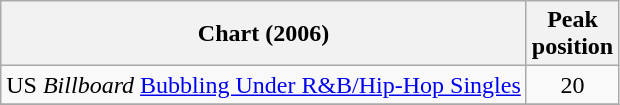<table class="wikitable">
<tr>
<th align="left">Chart (2006)</th>
<th align="center">Peak<br>position</th>
</tr>
<tr>
<td align="left">US <em>Billboard</em> <a href='#'>Bubbling Under R&B/Hip-Hop Singles</a></td>
<td align="center">20</td>
</tr>
<tr>
</tr>
</table>
